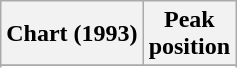<table class="wikitable sortable">
<tr>
<th align="left">Chart (1993)</th>
<th align="center">Peak<br>position</th>
</tr>
<tr>
</tr>
<tr>
</tr>
</table>
